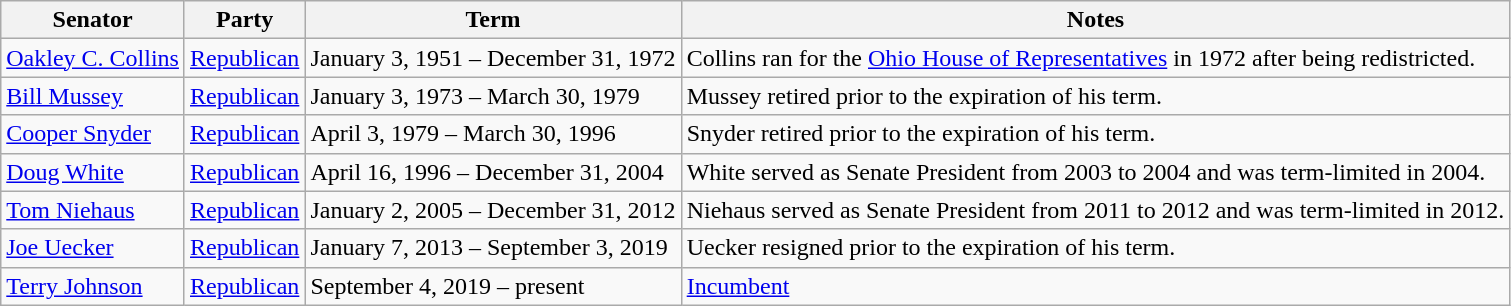<table class=wikitable>
<tr valign=bottom>
<th>Senator</th>
<th>Party</th>
<th>Term</th>
<th>Notes</th>
</tr>
<tr>
<td><a href='#'>Oakley C. Collins</a></td>
<td><a href='#'>Republican</a></td>
<td>January 3, 1951 – December 31, 1972</td>
<td>Collins ran for the <a href='#'>Ohio House of Representatives</a> in 1972 after being redistricted.</td>
</tr>
<tr>
<td><a href='#'>Bill Mussey</a></td>
<td><a href='#'>Republican</a></td>
<td>January 3, 1973 – March 30, 1979</td>
<td>Mussey retired prior to the expiration of his term.</td>
</tr>
<tr>
<td><a href='#'>Cooper Snyder</a></td>
<td><a href='#'>Republican</a></td>
<td>April 3, 1979 – March 30, 1996</td>
<td>Snyder retired prior to the expiration of his term.</td>
</tr>
<tr>
<td><a href='#'>Doug White</a></td>
<td><a href='#'>Republican</a></td>
<td>April 16, 1996 – December 31, 2004</td>
<td>White served as Senate President from 2003 to 2004 and was term-limited in 2004.</td>
</tr>
<tr>
<td><a href='#'>Tom Niehaus</a></td>
<td><a href='#'>Republican</a></td>
<td>January 2, 2005 – December 31, 2012</td>
<td>Niehaus served as Senate President from 2011 to 2012 and was term-limited in 2012.</td>
</tr>
<tr>
<td><a href='#'>Joe Uecker</a></td>
<td><a href='#'>Republican</a></td>
<td>January 7, 2013 – September 3, 2019</td>
<td>Uecker resigned prior to the expiration of his term.</td>
</tr>
<tr>
<td><a href='#'>Terry Johnson</a></td>
<td><a href='#'>Republican</a></td>
<td>September 4, 2019 – present</td>
<td><a href='#'>Incumbent</a></td>
</tr>
</table>
